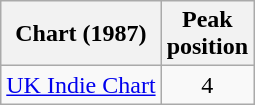<table class="wikitable sortable">
<tr>
<th>Chart (1987)</th>
<th>Peak<br>position</th>
</tr>
<tr>
<td><a href='#'>UK Indie Chart</a></td>
<td style="text-align:center;">4</td>
</tr>
</table>
